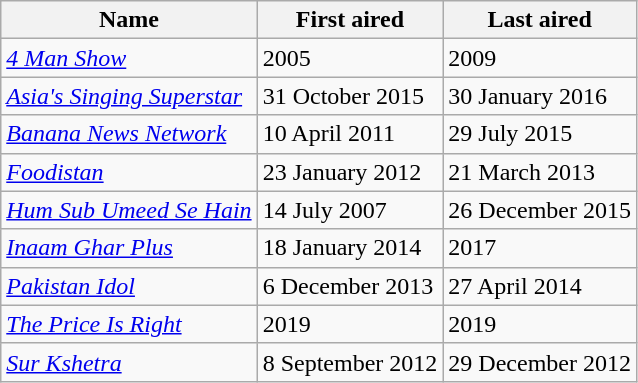<table class="wikitable">
<tr>
<th>Name</th>
<th>First aired</th>
<th>Last aired</th>
</tr>
<tr>
<td><em><a href='#'>4 Man Show</a></em></td>
<td>2005</td>
<td>2009</td>
</tr>
<tr>
<td><em><a href='#'>Asia's Singing Superstar</a></em></td>
<td>31 October 2015</td>
<td>30 January 2016</td>
</tr>
<tr>
<td><em><a href='#'>Banana News Network</a></em></td>
<td>10 April 2011</td>
<td>29 July 2015</td>
</tr>
<tr>
<td><em><a href='#'>Foodistan</a></em></td>
<td>23 January 2012</td>
<td>21 March 2013</td>
</tr>
<tr>
<td><em><a href='#'>Hum Sub Umeed Se Hain</a></em></td>
<td>14 July 2007</td>
<td>26 December 2015</td>
</tr>
<tr>
<td><em><a href='#'>Inaam Ghar Plus</a></em></td>
<td>18 January 2014</td>
<td>2017</td>
</tr>
<tr>
<td><em><a href='#'>Pakistan Idol</a></em></td>
<td>6 December 2013</td>
<td>27 April 2014</td>
</tr>
<tr>
<td><em><a href='#'>The Price Is Right</a></em></td>
<td>2019</td>
<td>2019</td>
</tr>
<tr>
<td><em><a href='#'>Sur Kshetra</a></em></td>
<td>8 September 2012</td>
<td>29 December 2012</td>
</tr>
</table>
